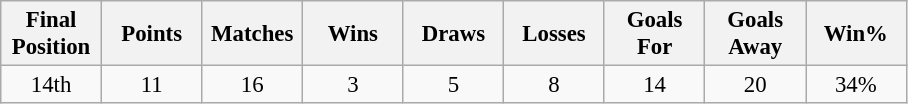<table class="wikitable" style="font-size: 95%; text-align: center;">
<tr>
<th width=60>Final Position</th>
<th width=60>Points</th>
<th width=60>Matches</th>
<th width=60>Wins</th>
<th width=60>Draws</th>
<th width=60>Losses</th>
<th width=60>Goals For</th>
<th width=60>Goals Away</th>
<th width=60>Win%</th>
</tr>
<tr>
<td>14th</td>
<td>11</td>
<td>16</td>
<td>3</td>
<td>5</td>
<td>8</td>
<td>14</td>
<td>20</td>
<td>34%</td>
</tr>
</table>
